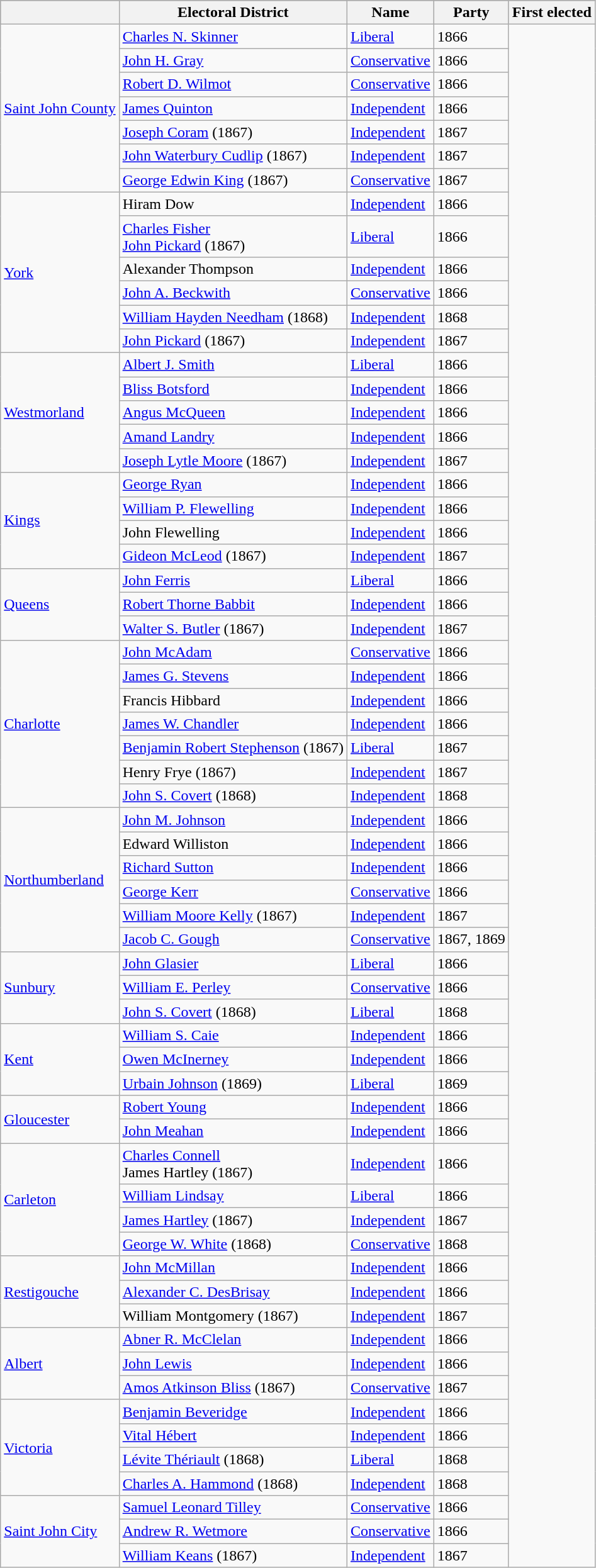<table class="wikitable sortable" style="border-collapse: collapse">
<tr bgcolor="darkgray">
<th></th>
<th>Electoral District</th>
<th>Name</th>
<th>Party</th>
<th>First elected</th>
</tr>
<tr>
<td rowspan="7"><a href='#'>Saint John County</a></td>
<td><a href='#'>Charles N. Skinner</a></td>
<td><a href='#'>Liberal</a></td>
<td>1866</td>
</tr>
<tr>
<td><a href='#'>John H. Gray</a></td>
<td><a href='#'>Conservative</a></td>
<td>1866</td>
</tr>
<tr>
<td><a href='#'>Robert D. Wilmot</a></td>
<td><a href='#'>Conservative</a></td>
<td>1866</td>
</tr>
<tr>
<td><a href='#'>James Quinton</a></td>
<td><a href='#'>Independent</a></td>
<td>1866</td>
</tr>
<tr>
<td><a href='#'>Joseph Coram</a> (1867)</td>
<td><a href='#'>Independent</a></td>
<td>1867</td>
</tr>
<tr>
<td><a href='#'>John Waterbury Cudlip</a> (1867)</td>
<td><a href='#'>Independent</a></td>
<td>1867</td>
</tr>
<tr>
<td><a href='#'>George Edwin King</a> (1867)</td>
<td><a href='#'>Conservative</a></td>
<td>1867</td>
</tr>
<tr>
<td rowspan="6"><a href='#'>York</a></td>
<td>Hiram Dow</td>
<td><a href='#'>Independent</a></td>
<td>1866</td>
</tr>
<tr>
<td><a href='#'>Charles Fisher</a><br><a href='#'>John Pickard</a> (1867)</td>
<td><a href='#'>Liberal</a></td>
<td>1866</td>
</tr>
<tr>
<td>Alexander Thompson</td>
<td><a href='#'>Independent</a></td>
<td>1866</td>
</tr>
<tr>
<td><a href='#'>John A. Beckwith</a></td>
<td><a href='#'>Conservative</a></td>
<td>1866</td>
</tr>
<tr>
<td><a href='#'>William Hayden Needham</a> (1868)</td>
<td><a href='#'>Independent</a></td>
<td>1868</td>
</tr>
<tr>
<td><a href='#'>John Pickard</a> (1867)</td>
<td><a href='#'>Independent</a></td>
<td>1867</td>
</tr>
<tr>
<td rowspan="5"><a href='#'>Westmorland</a></td>
<td><a href='#'>Albert J. Smith</a></td>
<td><a href='#'>Liberal</a></td>
<td>1866</td>
</tr>
<tr>
<td><a href='#'>Bliss Botsford</a></td>
<td><a href='#'>Independent</a></td>
<td>1866</td>
</tr>
<tr>
<td><a href='#'>Angus McQueen</a></td>
<td><a href='#'>Independent</a></td>
<td>1866</td>
</tr>
<tr>
<td><a href='#'>Amand Landry</a></td>
<td><a href='#'>Independent</a></td>
<td>1866</td>
</tr>
<tr>
<td><a href='#'>Joseph Lytle Moore</a> (1867)</td>
<td><a href='#'>Independent</a></td>
<td>1867</td>
</tr>
<tr>
<td rowspan="4"><a href='#'>Kings</a></td>
<td><a href='#'>George Ryan</a></td>
<td><a href='#'>Independent</a></td>
<td>1866</td>
</tr>
<tr>
<td><a href='#'>William P. Flewelling</a></td>
<td><a href='#'>Independent</a></td>
<td>1866</td>
</tr>
<tr>
<td>John Flewelling</td>
<td><a href='#'>Independent</a></td>
<td>1866</td>
</tr>
<tr>
<td><a href='#'>Gideon McLeod</a> (1867)</td>
<td><a href='#'>Independent</a></td>
<td>1867</td>
</tr>
<tr>
<td rowspan="3"><a href='#'>Queens</a></td>
<td><a href='#'>John Ferris</a></td>
<td><a href='#'>Liberal</a></td>
<td>1866</td>
</tr>
<tr>
<td><a href='#'>Robert Thorne Babbit</a></td>
<td><a href='#'>Independent</a></td>
<td>1866</td>
</tr>
<tr>
<td><a href='#'>Walter S. Butler</a> (1867)</td>
<td><a href='#'>Independent</a></td>
<td>1867</td>
</tr>
<tr>
<td rowspan="7"><a href='#'>Charlotte</a></td>
<td><a href='#'>John McAdam</a></td>
<td><a href='#'>Conservative</a></td>
<td>1866</td>
</tr>
<tr>
<td><a href='#'>James G. Stevens</a></td>
<td><a href='#'>Independent</a></td>
<td>1866</td>
</tr>
<tr>
<td>Francis Hibbard</td>
<td><a href='#'>Independent</a></td>
<td>1866</td>
</tr>
<tr>
<td><a href='#'>James W. Chandler</a></td>
<td><a href='#'>Independent</a></td>
<td>1866</td>
</tr>
<tr>
<td><a href='#'>Benjamin Robert Stephenson</a> (1867)</td>
<td><a href='#'>Liberal</a></td>
<td>1867</td>
</tr>
<tr>
<td>Henry Frye (1867)</td>
<td><a href='#'>Independent</a></td>
<td>1867</td>
</tr>
<tr>
<td><a href='#'>John S. Covert</a> (1868)</td>
<td><a href='#'>Independent</a></td>
<td>1868</td>
</tr>
<tr>
<td rowspan="6"><a href='#'>Northumberland</a></td>
<td><a href='#'>John M. Johnson</a></td>
<td><a href='#'>Independent</a></td>
<td>1866</td>
</tr>
<tr>
<td>Edward Williston</td>
<td><a href='#'>Independent</a></td>
<td>1866</td>
</tr>
<tr>
<td><a href='#'>Richard Sutton</a></td>
<td><a href='#'>Independent</a></td>
<td>1866</td>
</tr>
<tr>
<td><a href='#'>George Kerr</a></td>
<td><a href='#'>Conservative</a></td>
<td>1866</td>
</tr>
<tr>
<td><a href='#'>William Moore Kelly</a> (1867)</td>
<td><a href='#'>Independent</a></td>
<td>1867</td>
</tr>
<tr>
<td><a href='#'>Jacob C. Gough</a></td>
<td><a href='#'>Conservative</a></td>
<td>1867, 1869</td>
</tr>
<tr>
<td rowspan="3"><a href='#'>Sunbury</a></td>
<td><a href='#'>John Glasier</a></td>
<td><a href='#'>Liberal</a></td>
<td>1866</td>
</tr>
<tr>
<td><a href='#'>William E. Perley</a></td>
<td><a href='#'>Conservative</a></td>
<td>1866</td>
</tr>
<tr>
<td><a href='#'>John S. Covert</a> (1868)</td>
<td><a href='#'>Liberal</a></td>
<td>1868</td>
</tr>
<tr>
<td rowspan="3"><a href='#'>Kent</a></td>
<td><a href='#'>William S. Caie</a></td>
<td><a href='#'>Independent</a></td>
<td>1866</td>
</tr>
<tr>
<td><a href='#'>Owen McInerney</a></td>
<td><a href='#'>Independent</a></td>
<td>1866</td>
</tr>
<tr>
<td><a href='#'>Urbain Johnson</a> (1869)</td>
<td><a href='#'>Liberal</a></td>
<td>1869</td>
</tr>
<tr>
<td rowspan="2"><a href='#'>Gloucester</a></td>
<td><a href='#'>Robert Young</a></td>
<td><a href='#'>Independent</a></td>
<td>1866</td>
</tr>
<tr>
<td><a href='#'>John Meahan</a></td>
<td><a href='#'>Independent</a></td>
<td>1866</td>
</tr>
<tr>
<td rowspan="4"><a href='#'>Carleton</a></td>
<td><a href='#'>Charles Connell</a><br>James Hartley (1867)</td>
<td><a href='#'>Independent</a></td>
<td>1866</td>
</tr>
<tr>
<td><a href='#'>William Lindsay</a></td>
<td><a href='#'>Liberal</a></td>
<td>1866</td>
</tr>
<tr>
<td><a href='#'>James Hartley</a> (1867)</td>
<td><a href='#'>Independent</a></td>
<td>1867</td>
</tr>
<tr>
<td><a href='#'>George W. White</a> (1868)</td>
<td><a href='#'>Conservative</a></td>
<td>1868</td>
</tr>
<tr>
<td rowspan="3"><a href='#'>Restigouche</a></td>
<td><a href='#'>John McMillan</a></td>
<td><a href='#'>Independent</a></td>
<td>1866</td>
</tr>
<tr>
<td><a href='#'>Alexander C. DesBrisay</a></td>
<td><a href='#'>Independent</a></td>
<td>1866</td>
</tr>
<tr>
<td>William Montgomery (1867)</td>
<td><a href='#'>Independent</a></td>
<td>1867</td>
</tr>
<tr>
<td rowspan="3"><a href='#'>Albert</a></td>
<td><a href='#'>Abner R. McClelan</a></td>
<td><a href='#'>Independent</a></td>
<td>1866</td>
</tr>
<tr>
<td><a href='#'>John Lewis</a></td>
<td><a href='#'>Independent</a></td>
<td>1866</td>
</tr>
<tr>
<td><a href='#'>Amos Atkinson Bliss</a> (1867)</td>
<td><a href='#'>Conservative</a></td>
<td>1867</td>
</tr>
<tr>
<td rowspan="4"><a href='#'>Victoria</a></td>
<td><a href='#'>Benjamin Beveridge</a></td>
<td><a href='#'>Independent</a></td>
<td>1866</td>
</tr>
<tr>
<td><a href='#'>Vital Hébert</a></td>
<td><a href='#'>Independent</a></td>
<td>1866</td>
</tr>
<tr>
<td><a href='#'>Lévite Thériault</a> (1868)</td>
<td><a href='#'>Liberal</a></td>
<td>1868</td>
</tr>
<tr>
<td><a href='#'>Charles A. Hammond</a>  (1868)</td>
<td><a href='#'>Independent</a></td>
<td>1868</td>
</tr>
<tr>
<td rowspan="3"><a href='#'>Saint John City</a></td>
<td><a href='#'>Samuel Leonard Tilley</a></td>
<td><a href='#'>Conservative</a></td>
<td>1866</td>
</tr>
<tr>
<td><a href='#'>Andrew R. Wetmore</a></td>
<td><a href='#'>Conservative</a></td>
<td>1866</td>
</tr>
<tr>
<td><a href='#'>William Keans</a> (1867)</td>
<td><a href='#'>Independent</a></td>
<td>1867</td>
</tr>
</table>
